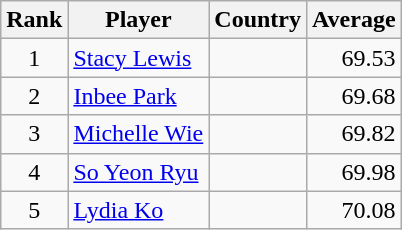<table class=wikitable>
<tr>
<th>Rank</th>
<th>Player</th>
<th>Country</th>
<th>Average</th>
</tr>
<tr>
<td align=center>1</td>
<td><a href='#'>Stacy Lewis</a></td>
<td></td>
<td align=right>69.53</td>
</tr>
<tr>
<td align=center>2</td>
<td><a href='#'>Inbee Park</a></td>
<td></td>
<td align=right>69.68</td>
</tr>
<tr>
<td align=center>3</td>
<td><a href='#'>Michelle Wie</a></td>
<td></td>
<td align=right>69.82</td>
</tr>
<tr>
<td align=center>4</td>
<td><a href='#'>So Yeon Ryu</a></td>
<td></td>
<td align=right>69.98</td>
</tr>
<tr>
<td align=center>5</td>
<td><a href='#'>Lydia Ko</a></td>
<td></td>
<td align=right>70.08</td>
</tr>
</table>
